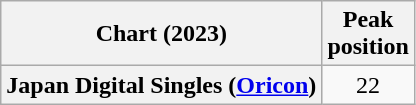<table class="wikitable plainrowheaders" style="text-align:center">
<tr>
<th scope="col">Chart (2023)</th>
<th scope="col">Peak<br>position</th>
</tr>
<tr>
<th scope="row">Japan Digital Singles (<a href='#'>Oricon</a>)</th>
<td>22</td>
</tr>
</table>
